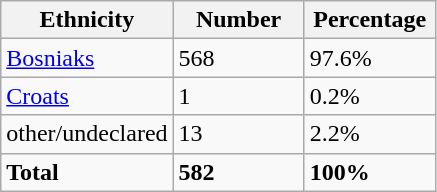<table class="wikitable">
<tr>
<th width="100px">Ethnicity</th>
<th width="80px">Number</th>
<th width="80px">Percentage</th>
</tr>
<tr>
<td><a href='#'>Bosniaks</a></td>
<td>568</td>
<td>97.6%</td>
</tr>
<tr>
<td><a href='#'>Croats</a></td>
<td>1</td>
<td>0.2%</td>
</tr>
<tr>
<td>other/undeclared</td>
<td>13</td>
<td>2.2%</td>
</tr>
<tr>
<td><strong>Total</strong></td>
<td><strong>582</strong></td>
<td><strong>100%</strong></td>
</tr>
</table>
